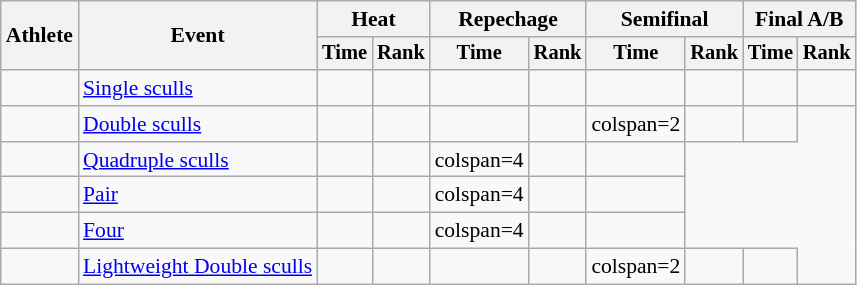<table class=wikitable style=font-size:90%;text-align:center>
<tr>
<th rowspan=2>Athlete</th>
<th rowspan=2>Event</th>
<th colspan=2>Heat</th>
<th colspan=2>Repechage</th>
<th colspan=2>Semifinal</th>
<th colspan=2>Final A/B</th>
</tr>
<tr style=font-size:95%>
<th>Time</th>
<th>Rank</th>
<th>Time</th>
<th>Rank</th>
<th>Time</th>
<th>Rank</th>
<th>Time</th>
<th>Rank</th>
</tr>
<tr>
<td align=left></td>
<td align=left><a href='#'>Single sculls</a></td>
<td></td>
<td></td>
<td></td>
<td></td>
<td></td>
<td></td>
<td></td>
<td></td>
</tr>
<tr>
<td align=left></td>
<td align=left><a href='#'>Double sculls</a></td>
<td></td>
<td></td>
<td></td>
<td></td>
<td>colspan=2 </td>
<td></td>
<td></td>
</tr>
<tr>
<td align=left></td>
<td align=left><a href='#'>Quadruple sculls</a></td>
<td></td>
<td></td>
<td>colspan=4 </td>
<td></td>
<td></td>
</tr>
<tr>
<td align=left></td>
<td align=left><a href='#'>Pair</a></td>
<td></td>
<td></td>
<td>colspan=4 </td>
<td></td>
<td></td>
</tr>
<tr>
<td align=left></td>
<td align=left><a href='#'>Four</a></td>
<td></td>
<td></td>
<td>colspan=4 </td>
<td></td>
<td></td>
</tr>
<tr>
<td align=left></td>
<td align=left><a href='#'>Lightweight Double sculls</a></td>
<td></td>
<td></td>
<td></td>
<td></td>
<td>colspan=2 </td>
<td></td>
<td></td>
</tr>
</table>
